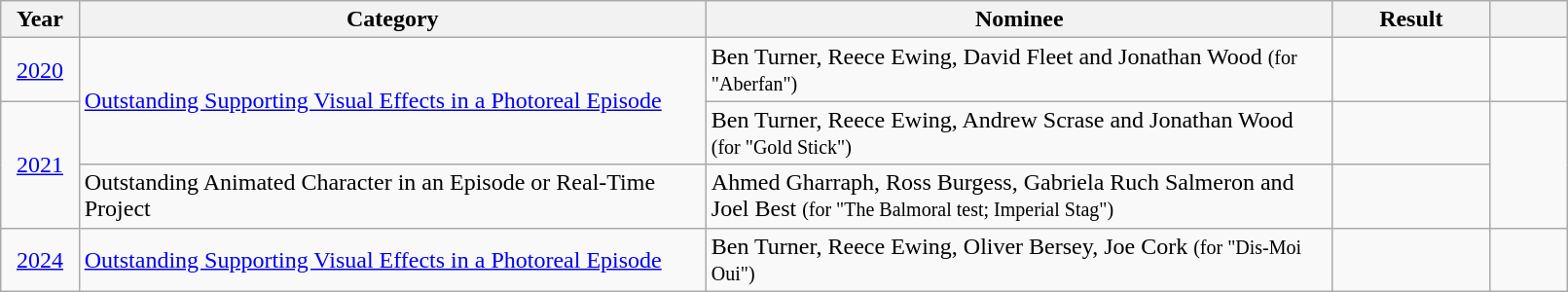<table class="wikitable" style="width:85%;">
<tr>
<th width=5%>Year</th>
<th style="width:40%;">Category</th>
<th style="width:40%;">Nominee</th>
<th style="width:10%;">Result</th>
<th width=5%></th>
</tr>
<tr>
<td style="text-align: center;"><a href='#'>2020</a></td>
<td rowspan="2"><a href='#'>Outstanding Supporting Visual Effects in a Photoreal Episode</a></td>
<td>Ben Turner, Reece Ewing, David Fleet and Jonathan Wood <small>(for "Aberfan")</small></td>
<td></td>
<td style="text-align: center;"></td>
</tr>
<tr>
<td rowspan="2" style="text-align: center;"><a href='#'>2021</a></td>
<td>Ben Turner, Reece Ewing, Andrew Scrase and Jonathan Wood <small>(for "Gold Stick")</small></td>
<td></td>
<td rowspan="2" style="text-align:center;"></td>
</tr>
<tr>
<td>Outstanding Animated Character in an Episode or Real-Time Project</td>
<td>Ahmed Gharraph, Ross Burgess, Gabriela Ruch Salmeron and Joel Best <small>(for "The Balmoral test; Imperial Stag")</small></td>
<td></td>
</tr>
<tr>
<td style="text-align: center;"><a href='#'>2024</a></td>
<td><a href='#'>Outstanding Supporting Visual Effects in a Photoreal Episode</a></td>
<td>Ben Turner, Reece Ewing, Oliver Bersey, Joe Cork <small>(for "Dis-Moi Oui")</small></td>
<td></td>
<td style="text-align:center;"></td>
</tr>
</table>
